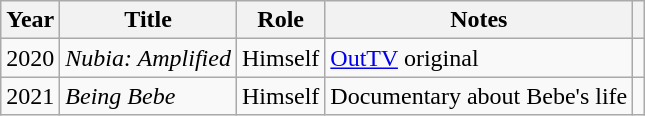<table class="wikitable plainrowheaders sortable">
<tr>
<th scope="col">Year</th>
<th scope="col">Title</th>
<th scope="col">Role</th>
<th scope="col">Notes</th>
<th style="text-align: center;" class="unsortable"></th>
</tr>
<tr>
<td>2020</td>
<td><em>Nubia: Amplified</em></td>
<td>Himself</td>
<td><a href='#'>OutTV</a> original</td>
<td style="text-align: center;"></td>
</tr>
<tr>
<td>2021</td>
<td scope="row"><em>Being Bebe</em></td>
<td>Himself</td>
<td>Documentary about Bebe's life</td>
<td style="text-align: center;"></td>
</tr>
</table>
